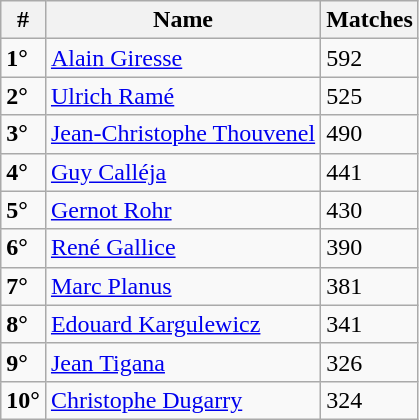<table class="wikitable">
<tr>
<th>#</th>
<th>Name</th>
<th>Matches</th>
</tr>
<tr>
<td><strong>1°</strong></td>
<td> <a href='#'>Alain Giresse</a></td>
<td>592</td>
</tr>
<tr>
<td><strong>2°</strong></td>
<td> <a href='#'>Ulrich Ramé</a></td>
<td>525</td>
</tr>
<tr>
<td><strong>3°</strong></td>
<td> <a href='#'>Jean-Christophe Thouvenel</a></td>
<td>490</td>
</tr>
<tr>
<td><strong>4°</strong></td>
<td> <a href='#'>Guy Calléja</a></td>
<td>441</td>
</tr>
<tr>
<td><strong>5°</strong></td>
<td> <a href='#'>Gernot Rohr</a></td>
<td>430</td>
</tr>
<tr>
<td><strong>6°</strong></td>
<td> <a href='#'>René Gallice</a></td>
<td>390</td>
</tr>
<tr>
<td><strong>7°</strong></td>
<td> <a href='#'>Marc Planus</a></td>
<td>381</td>
</tr>
<tr>
<td><strong>8°</strong></td>
<td> <a href='#'>Edouard Kargulewicz</a></td>
<td>341</td>
</tr>
<tr>
<td><strong>9°</strong></td>
<td> <a href='#'>Jean Tigana</a></td>
<td>326</td>
</tr>
<tr>
<td><strong>10°</strong></td>
<td> <a href='#'>Christophe Dugarry</a></td>
<td>324</td>
</tr>
</table>
